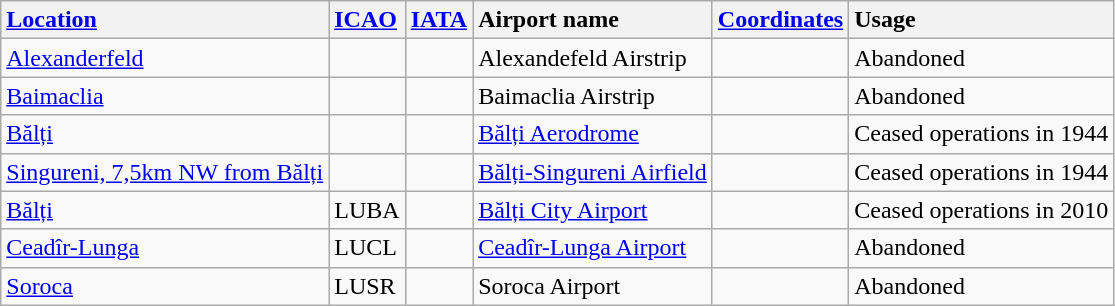<table class="wikitable sortable">
<tr valign="baseline">
<th style="text-align:left;"><a href='#'>Location</a></th>
<th style="text-align:left;"><a href='#'>ICAO</a></th>
<th style="text-align:left;"><a href='#'>IATA</a></th>
<th style="text-align:left;">Airport name</th>
<th style="text-align:left;" class="unsortable"><a href='#'>Coordinates</a></th>
<th style="text-align:left;" class="unsortable">Usage</th>
</tr>
<tr valign="top">
<td><a href='#'>Alexanderfeld</a></td>
<td></td>
<td></td>
<td>Alexandefeld Airstrip</td>
<td></td>
<td>Abandoned</td>
</tr>
<tr valign="top">
<td><a href='#'>Baimaclia</a></td>
<td></td>
<td></td>
<td>Baimaclia Airstrip</td>
<td></td>
<td>Abandoned</td>
</tr>
<tr valign="top">
<td><a href='#'>Bălți</a></td>
<td></td>
<td></td>
<td><a href='#'>Bălți Aerodrome</a></td>
<td></td>
<td>Ceased operations in 1944</td>
</tr>
<tr valign="top">
<td><a href='#'>Singureni, 7,5km NW from Bălți</a></td>
<td></td>
<td></td>
<td><a href='#'>Bălți-Singureni Airfield</a></td>
<td></td>
<td>Ceased operations in 1944</td>
</tr>
<tr valign="top">
<td><a href='#'>Bălți</a></td>
<td>LUBA</td>
<td></td>
<td><a href='#'>Bălți City Airport</a></td>
<td></td>
<td>Ceased operations in 2010</td>
</tr>
<tr valign="top">
<td><a href='#'>Ceadîr-Lunga</a></td>
<td>LUCL</td>
<td></td>
<td><a href='#'>Ceadîr-Lunga Airport</a></td>
<td></td>
<td>Abandoned</td>
</tr>
<tr valign="top">
<td><a href='#'>Soroca</a></td>
<td>LUSR</td>
<td></td>
<td>Soroca Airport</td>
<td></td>
<td>Abandoned</td>
</tr>
</table>
